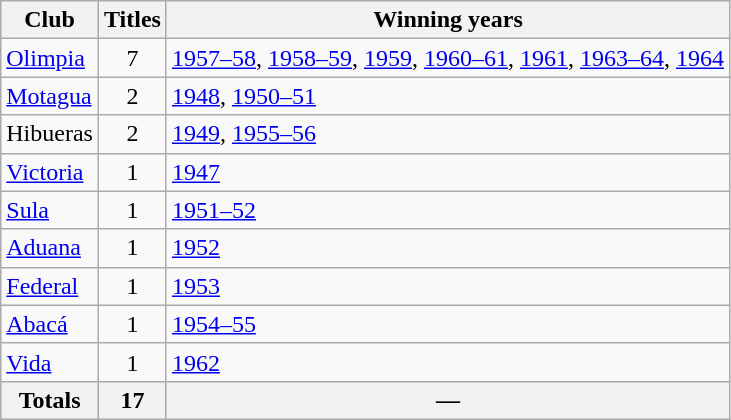<table class="wikitable">
<tr>
<th>Club</th>
<th>Titles</th>
<th>Winning years</th>
</tr>
<tr>
<td><a href='#'>Olimpia</a></td>
<td align="center">7</td>
<td><a href='#'>1957–58</a>, <a href='#'>1958–59</a>, <a href='#'>1959</a>, <a href='#'>1960–61</a>, <a href='#'>1961</a>, <a href='#'>1963–64</a>, <a href='#'>1964</a></td>
</tr>
<tr>
<td><a href='#'>Motagua</a></td>
<td align="center">2</td>
<td><a href='#'>1948</a>, <a href='#'>1950–51</a></td>
</tr>
<tr>
<td>Hibueras</td>
<td align="center">2</td>
<td><a href='#'>1949</a>, <a href='#'>1955–56</a></td>
</tr>
<tr>
<td><a href='#'>Victoria</a></td>
<td align="center">1</td>
<td><a href='#'>1947</a></td>
</tr>
<tr>
<td><a href='#'>Sula</a></td>
<td align="center">1</td>
<td><a href='#'>1951–52</a></td>
</tr>
<tr>
<td><a href='#'>Aduana</a></td>
<td align="center">1</td>
<td><a href='#'>1952</a></td>
</tr>
<tr>
<td><a href='#'>Federal</a></td>
<td align="center">1</td>
<td><a href='#'>1953</a></td>
</tr>
<tr>
<td><a href='#'>Abacá</a></td>
<td align="center">1</td>
<td><a href='#'>1954–55</a></td>
</tr>
<tr>
<td><a href='#'>Vida</a></td>
<td align="center">1</td>
<td><a href='#'>1962</a></td>
</tr>
<tr>
<th>Totals</th>
<th>17</th>
<th>—</th>
</tr>
</table>
